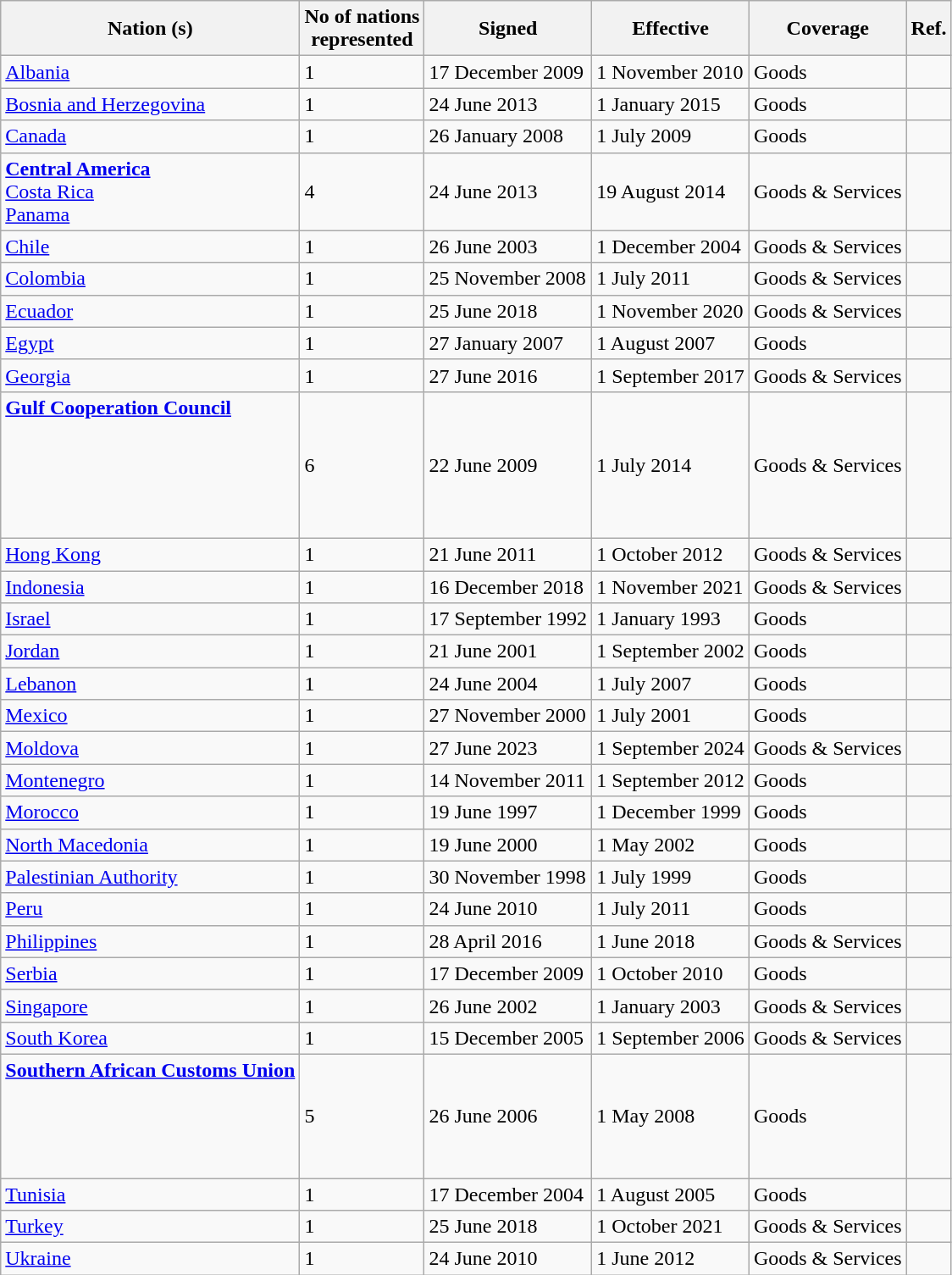<table class="wikitable sortable">
<tr>
<th>Nation (s)</th>
<th>No of nations <br>represented</th>
<th>Signed</th>
<th>Effective</th>
<th>Coverage</th>
<th>Ref.</th>
</tr>
<tr>
<td> <a href='#'>Albania</a></td>
<td>1</td>
<td>17 December 2009</td>
<td>1 November 2010</td>
<td>Goods</td>
<td></td>
</tr>
<tr>
<td> <a href='#'>Bosnia and Herzegovina</a></td>
<td>1</td>
<td>24 June 2013</td>
<td>1 January 2015</td>
<td>Goods</td>
<td></td>
</tr>
<tr>
<td> <a href='#'>Canada</a></td>
<td>1</td>
<td>26 January 2008</td>
<td>1 July 2009</td>
<td>Goods</td>
<td></td>
</tr>
<tr>
<td><strong><a href='#'>Central America</a></strong><br> <a href='#'>Costa Rica</a><br> <a href='#'>Panama</a></td>
<td>4</td>
<td>24 June 2013</td>
<td>19 August 2014</td>
<td>Goods & Services</td>
<td></td>
</tr>
<tr>
<td> <a href='#'>Chile</a></td>
<td>1</td>
<td>26 June 2003</td>
<td>1 December 2004</td>
<td>Goods & Services</td>
<td></td>
</tr>
<tr>
<td> <a href='#'>Colombia</a></td>
<td>1</td>
<td>25 November 2008</td>
<td>1 July 2011</td>
<td>Goods & Services</td>
<td></td>
</tr>
<tr>
<td> <a href='#'>Ecuador</a></td>
<td>1</td>
<td>25 June 2018</td>
<td>1 November 2020</td>
<td>Goods & Services</td>
<td></td>
</tr>
<tr>
<td> <a href='#'>Egypt</a></td>
<td>1</td>
<td>27 January 2007</td>
<td>1 August 2007</td>
<td>Goods</td>
<td></td>
</tr>
<tr>
<td> <a href='#'>Georgia</a></td>
<td>1</td>
<td>27 June 2016</td>
<td>1 September 2017</td>
<td>Goods & Services</td>
<td></td>
</tr>
<tr>
<td><strong> <a href='#'>Gulf Cooperation Council</a></strong><br><br><br><br><br><br></td>
<td>6</td>
<td>22 June 2009</td>
<td>1 July 2014</td>
<td>Goods & Services</td>
<td></td>
</tr>
<tr>
<td> <a href='#'>Hong Kong</a></td>
<td>1</td>
<td>21 June 2011</td>
<td>1 October 2012</td>
<td>Goods & Services</td>
<td></td>
</tr>
<tr>
<td> <a href='#'>Indonesia</a></td>
<td>1</td>
<td>16 December 2018</td>
<td>1 November 2021</td>
<td>Goods & Services</td>
<td></td>
</tr>
<tr>
<td> <a href='#'>Israel</a></td>
<td>1</td>
<td>17 September 1992</td>
<td>1 January 1993</td>
<td>Goods</td>
<td></td>
</tr>
<tr>
<td> <a href='#'>Jordan</a></td>
<td>1</td>
<td>21 June 2001</td>
<td>1 September 2002</td>
<td>Goods</td>
<td></td>
</tr>
<tr>
<td> <a href='#'>Lebanon</a></td>
<td>1</td>
<td>24 June 2004</td>
<td>1 July 2007</td>
<td>Goods</td>
<td></td>
</tr>
<tr>
<td> <a href='#'>Mexico</a></td>
<td>1</td>
<td>27 November 2000</td>
<td>1 July 2001</td>
<td>Goods</td>
<td></td>
</tr>
<tr>
<td> <a href='#'>Moldova</a></td>
<td>1</td>
<td>27 June 2023</td>
<td>1 September 2024</td>
<td>Goods & Services</td>
<td></td>
</tr>
<tr>
<td> <a href='#'>Montenegro</a></td>
<td>1</td>
<td>14 November 2011</td>
<td>1 September 2012</td>
<td>Goods</td>
<td></td>
</tr>
<tr>
<td> <a href='#'>Morocco</a></td>
<td>1</td>
<td>19 June 1997</td>
<td>1 December 1999</td>
<td>Goods</td>
<td></td>
</tr>
<tr>
<td> <a href='#'>North Macedonia</a></td>
<td>1</td>
<td>19 June 2000</td>
<td>1 May 2002</td>
<td>Goods</td>
<td></td>
</tr>
<tr>
<td> <a href='#'>Palestinian Authority</a></td>
<td>1</td>
<td>30 November 1998</td>
<td>1 July 1999</td>
<td>Goods</td>
<td></td>
</tr>
<tr>
<td> <a href='#'>Peru</a></td>
<td>1</td>
<td>24 June 2010</td>
<td>1 July 2011</td>
<td>Goods</td>
<td></td>
</tr>
<tr>
<td> <a href='#'>Philippines</a></td>
<td>1</td>
<td>28 April 2016</td>
<td>1 June 2018</td>
<td>Goods & Services</td>
<td></td>
</tr>
<tr>
<td> <a href='#'>Serbia</a></td>
<td>1</td>
<td>17 December 2009</td>
<td>1 October 2010</td>
<td>Goods</td>
<td></td>
</tr>
<tr>
<td> <a href='#'>Singapore</a></td>
<td>1</td>
<td>26 June 2002</td>
<td>1 January 2003</td>
<td>Goods & Services</td>
<td></td>
</tr>
<tr>
<td> <a href='#'>South Korea</a></td>
<td>1</td>
<td>15 December 2005</td>
<td>1 September 2006</td>
<td>Goods & Services</td>
<td></td>
</tr>
<tr>
<td><strong><a href='#'>Southern African Customs Union</a></strong><br><br><br><br><br></td>
<td>5</td>
<td>26 June 2006</td>
<td>1 May 2008</td>
<td>Goods</td>
<td></td>
</tr>
<tr>
<td> <a href='#'>Tunisia</a></td>
<td>1</td>
<td>17 December 2004</td>
<td>1 August 2005</td>
<td>Goods</td>
<td></td>
</tr>
<tr>
<td> <a href='#'>Turkey</a></td>
<td>1</td>
<td>25 June 2018</td>
<td>1 October 2021</td>
<td>Goods & Services</td>
<td></td>
</tr>
<tr>
<td> <a href='#'>Ukraine</a></td>
<td>1</td>
<td>24 June 2010</td>
<td>1 June 2012</td>
<td>Goods & Services</td>
<td></td>
</tr>
</table>
